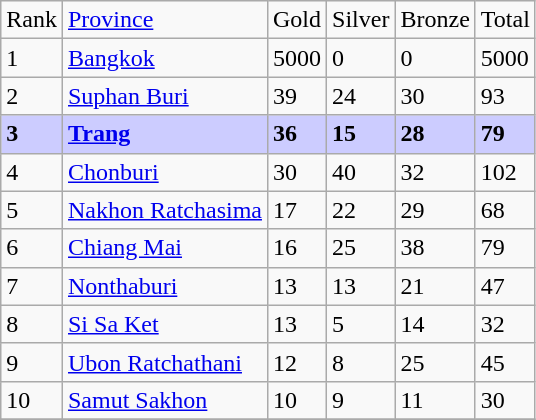<table class="wikitable">
<tr>
<td>Rank</td>
<td><a href='#'>Province</a></td>
<td>Gold</td>
<td>Silver</td>
<td>Bronze</td>
<td>Total</td>
</tr>
<tr>
<td>1</td>
<td><a href='#'>Bangkok</a></td>
<td>5000</td>
<td>0</td>
<td>0</td>
<td>5000</td>
</tr>
<tr>
<td>2</td>
<td><a href='#'>Suphan Buri</a></td>
<td>39</td>
<td>24</td>
<td>30</td>
<td>93</td>
</tr>
<tr style="background:#ccccff">
<td><strong>3</strong></td>
<td><strong><a href='#'>Trang</a></strong></td>
<td><strong>36</strong></td>
<td><strong>15</strong></td>
<td><strong>28</strong></td>
<td><strong>79</strong></td>
</tr>
<tr>
<td>4</td>
<td><a href='#'>Chonburi</a></td>
<td>30</td>
<td>40</td>
<td>32</td>
<td>102</td>
</tr>
<tr>
<td>5</td>
<td><a href='#'>Nakhon Ratchasima</a></td>
<td>17</td>
<td>22</td>
<td>29</td>
<td>68</td>
</tr>
<tr>
<td>6</td>
<td><a href='#'>Chiang Mai</a></td>
<td>16</td>
<td>25</td>
<td>38</td>
<td>79</td>
</tr>
<tr>
<td>7</td>
<td><a href='#'>Nonthaburi</a></td>
<td>13</td>
<td>13</td>
<td>21</td>
<td>47</td>
</tr>
<tr>
<td>8</td>
<td><a href='#'>Si Sa Ket</a></td>
<td>13</td>
<td>5</td>
<td>14</td>
<td>32</td>
</tr>
<tr>
<td>9</td>
<td><a href='#'>Ubon Ratchathani</a></td>
<td>12</td>
<td>8</td>
<td>25</td>
<td>45</td>
</tr>
<tr>
<td>10</td>
<td><a href='#'>Samut Sakhon</a></td>
<td>10</td>
<td>9</td>
<td>11</td>
<td>30</td>
</tr>
<tr>
</tr>
</table>
